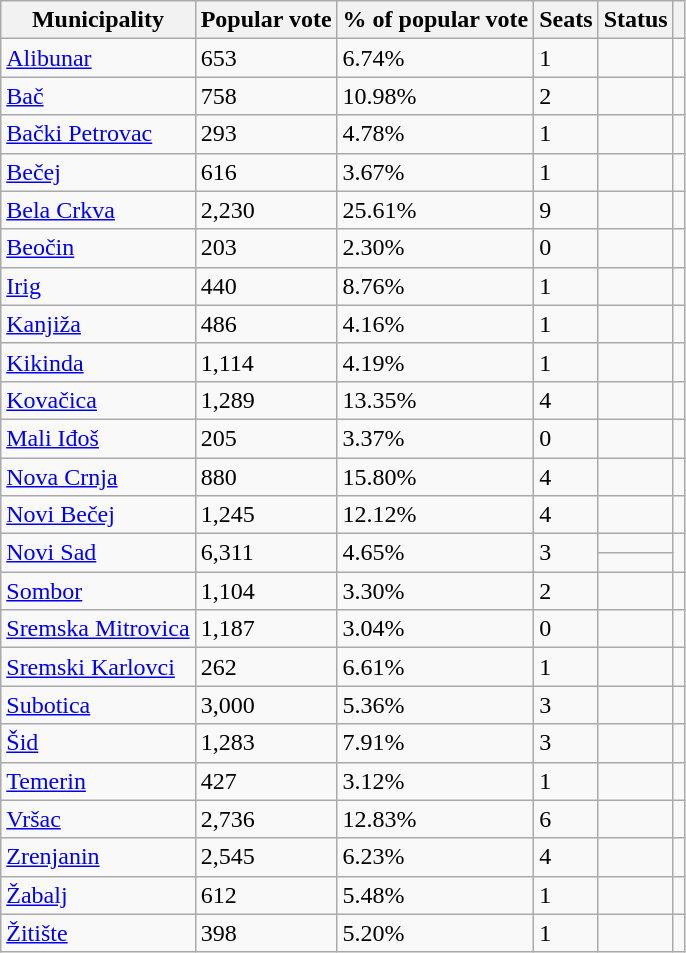<table class="wikitable">
<tr>
<th>Municipality</th>
<th>Popular vote</th>
<th>% of popular vote</th>
<th>Seats</th>
<th>Status</th>
<th></th>
</tr>
<tr>
<td><a href='#'>Alibunar</a></td>
<td>653</td>
<td>6.74%</td>
<td>1</td>
<td></td>
<td></td>
</tr>
<tr>
<td><a href='#'>Bač</a></td>
<td>758</td>
<td>10.98%</td>
<td>2</td>
<td></td>
<td></td>
</tr>
<tr>
<td><a href='#'>Bački Petrovac</a></td>
<td>293</td>
<td>4.78%</td>
<td>1</td>
<td></td>
<td></td>
</tr>
<tr>
<td><a href='#'>Bečej</a></td>
<td>616</td>
<td>3.67%</td>
<td>1</td>
<td></td>
<td></td>
</tr>
<tr>
<td><a href='#'>Bela Crkva</a></td>
<td>2,230</td>
<td>25.61%</td>
<td>9</td>
<td></td>
<td></td>
</tr>
<tr>
<td><a href='#'>Beočin</a></td>
<td>203</td>
<td>2.30%</td>
<td>0</td>
<td></td>
<td></td>
</tr>
<tr>
<td><a href='#'>Irig</a></td>
<td>440</td>
<td>8.76%</td>
<td>1</td>
<td></td>
<td></td>
</tr>
<tr>
<td><a href='#'>Kanjiža</a></td>
<td>486</td>
<td>4.16%</td>
<td>1</td>
<td></td>
<td></td>
</tr>
<tr>
<td><a href='#'>Kikinda</a></td>
<td>1,114</td>
<td>4.19%</td>
<td>1</td>
<td></td>
<td></td>
</tr>
<tr>
<td><a href='#'>Kovačica</a></td>
<td>1,289</td>
<td>13.35%</td>
<td>4</td>
<td></td>
<td></td>
</tr>
<tr>
<td><a href='#'>Mali Iđoš</a></td>
<td>205</td>
<td>3.37%</td>
<td>0</td>
<td></td>
<td></td>
</tr>
<tr>
<td><a href='#'>Nova Crnja</a></td>
<td>880</td>
<td>15.80%</td>
<td>4</td>
<td></td>
<td></td>
</tr>
<tr>
<td><a href='#'>Novi Bečej</a></td>
<td>1,245</td>
<td>12.12%</td>
<td>4</td>
<td></td>
<td></td>
</tr>
<tr>
<td rowspan="2"><a href='#'>Novi Sad</a></td>
<td rowspan="2">6,311</td>
<td rowspan="2">4.65%</td>
<td rowspan="2">3</td>
<td></td>
<td rowspan="2"></td>
</tr>
<tr>
<td></td>
</tr>
<tr>
<td><a href='#'>Sombor</a></td>
<td>1,104</td>
<td>3.30%</td>
<td>2</td>
<td></td>
<td></td>
</tr>
<tr>
<td><a href='#'>Sremska Mitrovica</a></td>
<td>1,187</td>
<td>3.04%</td>
<td>0</td>
<td></td>
<td></td>
</tr>
<tr>
<td><a href='#'>Sremski Karlovci</a></td>
<td>262</td>
<td>6.61%</td>
<td>1</td>
<td></td>
<td></td>
</tr>
<tr>
<td><a href='#'>Subotica</a></td>
<td>3,000</td>
<td>5.36%</td>
<td>3</td>
<td></td>
<td></td>
</tr>
<tr>
<td><a href='#'>Šid</a></td>
<td>1,283</td>
<td>7.91%</td>
<td>3</td>
<td></td>
<td></td>
</tr>
<tr>
<td><a href='#'>Temerin</a></td>
<td>427</td>
<td>3.12%</td>
<td>1</td>
<td></td>
<td></td>
</tr>
<tr>
<td><a href='#'>Vršac</a></td>
<td>2,736</td>
<td>12.83%</td>
<td>6</td>
<td></td>
<td></td>
</tr>
<tr>
<td><a href='#'>Zrenjanin</a></td>
<td>2,545</td>
<td>6.23%</td>
<td>4</td>
<td></td>
<td></td>
</tr>
<tr>
<td><a href='#'>Žabalj</a></td>
<td>612</td>
<td>5.48%</td>
<td>1</td>
<td></td>
<td></td>
</tr>
<tr>
<td><a href='#'>Žitište</a></td>
<td>398</td>
<td>5.20%</td>
<td>1</td>
<td></td>
<td></td>
</tr>
</table>
